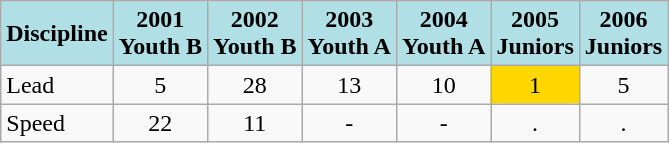<table class="wikitable" style="text-align: center;">
<tr>
<th style="background: #b0e0e6;">Discipline</th>
<th style="background: #b0e0e6;">2001<br>Youth B</th>
<th style="background: #b0e0e6;">2002<br>Youth B</th>
<th style="background: #b0e0e6;">2003<br>Youth A</th>
<th style="background: #b0e0e6;">2004<br>Youth A</th>
<th style="background: #b0e0e6;">2005<br>Juniors</th>
<th style="background: #b0e0e6;">2006<br>Juniors</th>
</tr>
<tr>
<td align="left">Lead</td>
<td>5</td>
<td>28</td>
<td>13</td>
<td>10</td>
<td style="background: gold;">1</td>
<td>5</td>
</tr>
<tr>
<td align="left">Speed</td>
<td>22</td>
<td>11</td>
<td>-</td>
<td>-</td>
<td>.</td>
<td>.</td>
</tr>
</table>
